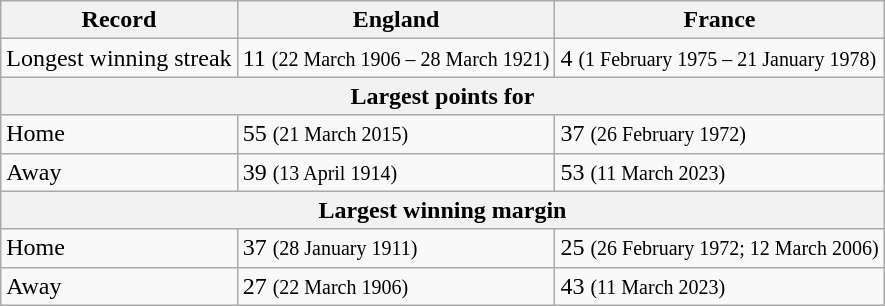<table class="wikitable">
<tr>
<th>Record</th>
<th>England</th>
<th>France</th>
</tr>
<tr>
<td>Longest winning streak</td>
<td>11 <small>(22 March 1906 – 28 March 1921)</small></td>
<td>4 <small>(1 February 1975 – 21 January 1978)</small></td>
</tr>
<tr>
<th colspan=3 align=center>Largest points for</th>
</tr>
<tr>
<td>Home</td>
<td>55 <small>(21 March 2015)</small></td>
<td>37 <small>(26 February 1972)</small></td>
</tr>
<tr>
<td>Away</td>
<td>39 <small>(13 April 1914)</small></td>
<td>53 <small>(11 March 2023)</small></td>
</tr>
<tr>
<th colspan=3 align=center>Largest winning margin</th>
</tr>
<tr>
<td>Home</td>
<td>37 <small>(28 January 1911)</small></td>
<td>25 <small>(26 February 1972; 12 March 2006)</small></td>
</tr>
<tr>
<td>Away</td>
<td>27 <small>(22 March 1906)</small></td>
<td>43 <small>(11 March 2023)</small></td>
</tr>
</table>
